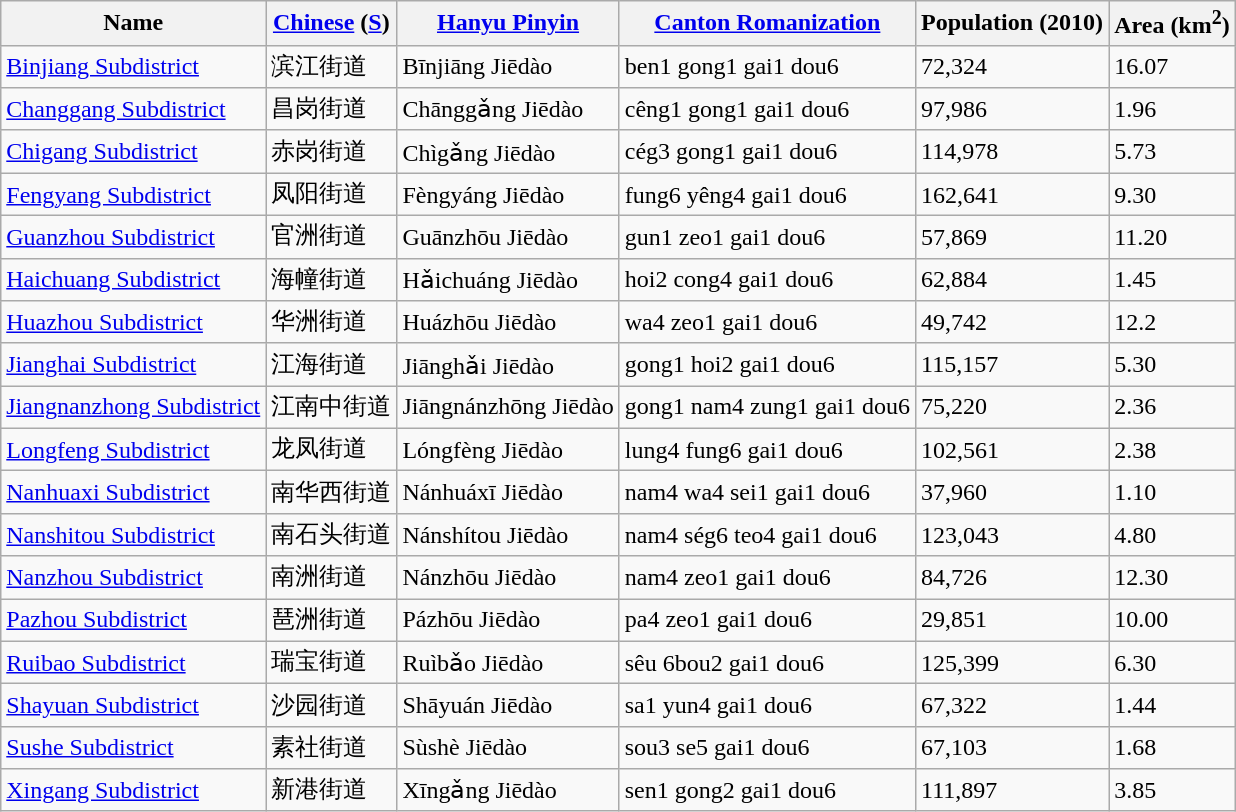<table class="wikitable">
<tr>
<th>Name</th>
<th><a href='#'>Chinese</a> (<a href='#'>S</a>)</th>
<th><a href='#'>Hanyu Pinyin</a></th>
<th><a href='#'>Canton Romanization</a></th>
<th>Population (2010)</th>
<th>Area (km<sup>2</sup>)</th>
</tr>
<tr>
<td><a href='#'>Binjiang Subdistrict</a></td>
<td>滨江街道</td>
<td>Bīnjiāng Jiēdào</td>
<td>ben1 gong1 gai1 dou6</td>
<td>72,324</td>
<td>16.07</td>
</tr>
<tr>
<td><a href='#'>Changgang Subdistrict</a></td>
<td>昌岗街道</td>
<td>Chānggǎng Jiēdào</td>
<td>cêng1 gong1 gai1 dou6</td>
<td>97,986</td>
<td>1.96</td>
</tr>
<tr>
<td><a href='#'>Chigang Subdistrict</a></td>
<td>赤岗街道</td>
<td>Chìgǎng Jiēdào</td>
<td>cég3 gong1 gai1 dou6</td>
<td>114,978</td>
<td>5.73</td>
</tr>
<tr>
<td><a href='#'>Fengyang Subdistrict</a></td>
<td>凤阳街道</td>
<td>Fèngyáng Jiēdào</td>
<td>fung6 yêng4 gai1 dou6</td>
<td>162,641</td>
<td>9.30</td>
</tr>
<tr>
<td><a href='#'>Guanzhou Subdistrict</a></td>
<td>官洲街道</td>
<td>Guānzhōu Jiēdào</td>
<td>gun1 zeo1 gai1 dou6</td>
<td>57,869</td>
<td>11.20</td>
</tr>
<tr>
<td><a href='#'>Haichuang Subdistrict</a></td>
<td>海幢街道</td>
<td>Hǎichuáng Jiēdào</td>
<td>hoi2 cong4 gai1 dou6</td>
<td>62,884</td>
<td>1.45</td>
</tr>
<tr>
<td><a href='#'>Huazhou Subdistrict</a></td>
<td>华洲街道</td>
<td>Huázhōu Jiēdào</td>
<td>wa4 zeo1 gai1 dou6</td>
<td>49,742</td>
<td>12.2</td>
</tr>
<tr>
<td><a href='#'>Jianghai Subdistrict</a></td>
<td>江海街道</td>
<td>Jiānghǎi Jiēdào</td>
<td>gong1 hoi2 gai1 dou6</td>
<td>115,157</td>
<td>5.30</td>
</tr>
<tr>
<td><a href='#'>Jiangnanzhong Subdistrict</a></td>
<td>江南中街道</td>
<td>Jiāngnánzhōng Jiēdào</td>
<td>gong1 nam4 zung1 gai1 dou6</td>
<td>75,220</td>
<td>2.36</td>
</tr>
<tr>
<td><a href='#'>Longfeng Subdistrict</a></td>
<td>龙凤街道</td>
<td>Lóngfèng Jiēdào</td>
<td>lung4 fung6 gai1 dou6</td>
<td>102,561</td>
<td>2.38</td>
</tr>
<tr>
<td><a href='#'>Nanhuaxi Subdistrict</a></td>
<td>南华西街道</td>
<td>Nánhuáxī Jiēdào</td>
<td>nam4 wa4 sei1 gai1 dou6</td>
<td>37,960</td>
<td>1.10</td>
</tr>
<tr>
<td><a href='#'>Nanshitou Subdistrict</a></td>
<td>南石头街道</td>
<td>Nánshítou Jiēdào</td>
<td>nam4 ség6 teo4 gai1 dou6</td>
<td>123,043</td>
<td>4.80</td>
</tr>
<tr>
<td><a href='#'>Nanzhou Subdistrict</a></td>
<td>南洲街道</td>
<td>Nánzhōu Jiēdào</td>
<td>nam4 zeo1 gai1 dou6</td>
<td>84,726</td>
<td>12.30</td>
</tr>
<tr>
<td><a href='#'>Pazhou Subdistrict</a></td>
<td>琶洲街道</td>
<td>Pázhōu Jiēdào</td>
<td>pa4 zeo1 gai1 dou6</td>
<td>29,851</td>
<td>10.00</td>
</tr>
<tr>
<td><a href='#'>Ruibao Subdistrict</a></td>
<td>瑞宝街道</td>
<td>Ruìbǎo Jiēdào</td>
<td>sêu 6bou2 gai1 dou6</td>
<td>125,399</td>
<td>6.30</td>
</tr>
<tr>
<td><a href='#'>Shayuan Subdistrict</a></td>
<td>沙园街道</td>
<td>Shāyuán Jiēdào</td>
<td>sa1 yun4 gai1 dou6</td>
<td>67,322</td>
<td>1.44</td>
</tr>
<tr>
<td><a href='#'>Sushe Subdistrict</a></td>
<td>素社街道</td>
<td>Sùshè Jiēdào</td>
<td>sou3 se5 gai1 dou6</td>
<td>67,103</td>
<td>1.68</td>
</tr>
<tr>
<td><a href='#'>Xingang Subdistrict</a></td>
<td>新港街道</td>
<td>Xīngǎng Jiēdào</td>
<td>sen1 gong2 gai1 dou6</td>
<td>111,897</td>
<td>3.85</td>
</tr>
</table>
